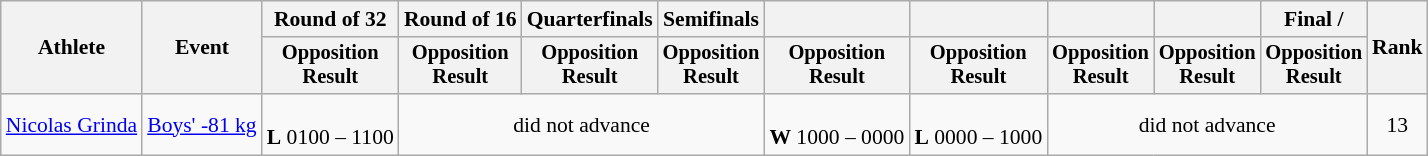<table class="wikitable" style="font-size:90%">
<tr>
<th rowspan="2">Athlete</th>
<th rowspan="2">Event</th>
<th>Round of 32</th>
<th>Round of 16</th>
<th>Quarterfinals</th>
<th>Semifinals</th>
<th></th>
<th></th>
<th></th>
<th></th>
<th>Final / </th>
<th rowspan=2>Rank</th>
</tr>
<tr style="font-size:95%">
<th>Opposition<br>Result</th>
<th>Opposition<br>Result</th>
<th>Opposition<br>Result</th>
<th>Opposition<br>Result</th>
<th>Opposition<br>Result</th>
<th>Opposition<br>Result</th>
<th>Opposition<br>Result</th>
<th>Opposition<br>Result</th>
<th>Opposition<br>Result</th>
</tr>
<tr align=center>
<td align=left><a href='#'>Nicolas Grinda</a></td>
<td align=left><a href='#'>Boys' -81 kg</a></td>
<td><br><strong>L</strong> 0100 – 1100</td>
<td colspan=3>did not advance</td>
<td><br><strong>W</strong> 1000 – 0000</td>
<td><br><strong>L</strong> 0000 – 1000</td>
<td colspan=3>did not advance</td>
<td>13</td>
</tr>
</table>
